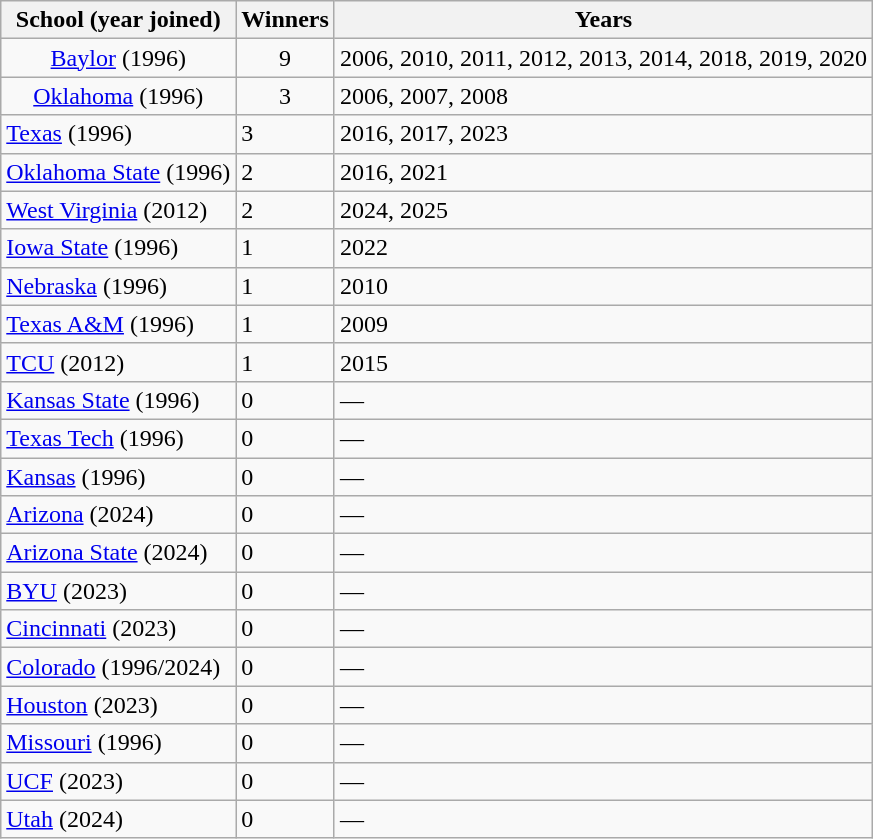<table class="wikitable" border="1">
<tr>
<th>School (year joined)</th>
<th>Winners</th>
<th>Years</th>
</tr>
<tr>
<td align="center"><a href='#'>Baylor</a> (1996)</td>
<td align="center">9</td>
<td>2006, 2010, 2011, 2012, 2013, 2014, 2018, 2019, 2020</td>
</tr>
<tr>
<td align="center"><a href='#'>Oklahoma</a> (1996)</td>
<td align="center">3</td>
<td>2006, 2007, 2008</td>
</tr>
<tr>
<td><a href='#'>Texas</a> (1996)</td>
<td>3</td>
<td>2016, 2017, 2023</td>
</tr>
<tr>
<td><a href='#'>Oklahoma State</a> (1996)</td>
<td>2</td>
<td>2016, 2021</td>
</tr>
<tr>
<td><a href='#'>West Virginia</a> (2012)</td>
<td>2</td>
<td>2024, 2025</td>
</tr>
<tr>
<td><a href='#'>Iowa State</a> (1996)</td>
<td>1</td>
<td>2022</td>
</tr>
<tr>
<td><a href='#'>Nebraska</a> (1996)</td>
<td>1</td>
<td>2010</td>
</tr>
<tr>
<td><a href='#'>Texas A&M</a> (1996)</td>
<td>1</td>
<td>2009</td>
</tr>
<tr>
<td><a href='#'>TCU</a> (2012)</td>
<td>1</td>
<td>2015</td>
</tr>
<tr>
<td><a href='#'>Kansas State</a> (1996)</td>
<td>0</td>
<td>—</td>
</tr>
<tr>
<td><a href='#'>Texas Tech</a> (1996)</td>
<td>0</td>
<td>—</td>
</tr>
<tr>
<td><a href='#'>Kansas</a> (1996)</td>
<td>0</td>
<td>—</td>
</tr>
<tr>
<td><a href='#'>Arizona</a> (2024)</td>
<td>0</td>
<td>—</td>
</tr>
<tr>
<td><a href='#'>Arizona State</a> (2024)</td>
<td>0</td>
<td>—</td>
</tr>
<tr>
<td><a href='#'>BYU</a> (2023)</td>
<td>0</td>
<td>—</td>
</tr>
<tr>
<td><a href='#'>Cincinnati</a> (2023)</td>
<td>0</td>
<td>—</td>
</tr>
<tr>
<td><a href='#'>Colorado</a> (1996/2024)</td>
<td>0</td>
<td>—</td>
</tr>
<tr>
<td><a href='#'>Houston</a> (2023)</td>
<td>0</td>
<td>—</td>
</tr>
<tr>
<td><a href='#'>Missouri</a> (1996)</td>
<td>0</td>
<td>—</td>
</tr>
<tr>
<td><a href='#'>UCF</a> (2023)</td>
<td>0</td>
<td>—</td>
</tr>
<tr>
<td><a href='#'>Utah</a> (2024)</td>
<td>0</td>
<td>—</td>
</tr>
</table>
